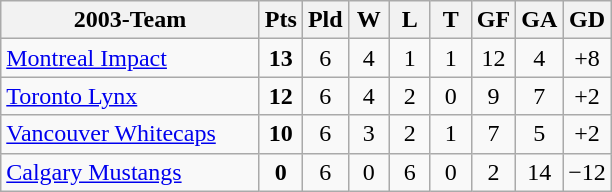<table class="wikitable" style="text-align: center;">
<tr>
<th width="165">2003-Team</th>
<th width="20">Pts</th>
<th width="20">Pld</th>
<th width="20">W</th>
<th width="20">L</th>
<th width="20">T</th>
<th width="20">GF</th>
<th width="20">GA</th>
<th width="20">GD</th>
</tr>
<tr>
<td style="text-align:left;"><a href='#'>Montreal Impact</a></td>
<td><strong>13</strong></td>
<td>6</td>
<td>4</td>
<td>1</td>
<td>1</td>
<td>12</td>
<td>4</td>
<td>+8</td>
</tr>
<tr>
<td style="text-align:left;"><a href='#'>Toronto Lynx</a></td>
<td><strong>12</strong></td>
<td>6</td>
<td>4</td>
<td>2</td>
<td>0</td>
<td>9</td>
<td>7</td>
<td>+2</td>
</tr>
<tr>
<td style="text-align:left;"><a href='#'>Vancouver Whitecaps</a></td>
<td><strong>10</strong></td>
<td>6</td>
<td>3</td>
<td>2</td>
<td>1</td>
<td>7</td>
<td>5</td>
<td>+2</td>
</tr>
<tr>
<td style="text-align:left;"><a href='#'>Calgary Mustangs</a></td>
<td><strong>0</strong></td>
<td>6</td>
<td>0</td>
<td>6</td>
<td>0</td>
<td>2</td>
<td>14</td>
<td>−12</td>
</tr>
</table>
